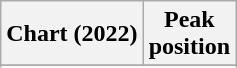<table class="wikitable sortable plainrowheaders" style="text-align:center">
<tr>
<th scope="col">Chart (2022)</th>
<th scope="col">Peak<br>position</th>
</tr>
<tr>
</tr>
<tr>
</tr>
<tr>
</tr>
<tr>
</tr>
<tr>
</tr>
<tr>
</tr>
<tr>
</tr>
<tr>
</tr>
<tr>
</tr>
<tr>
</tr>
<tr>
</tr>
<tr>
</tr>
<tr>
</tr>
<tr>
</tr>
<tr>
</tr>
<tr>
</tr>
<tr>
</tr>
<tr>
</tr>
<tr>
</tr>
<tr>
</tr>
<tr>
</tr>
</table>
